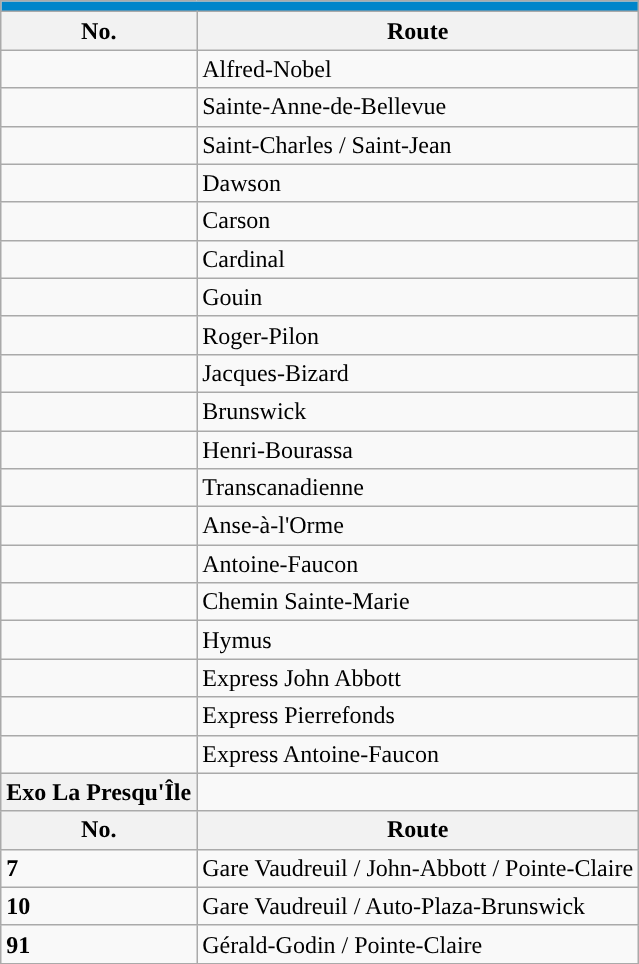<table align=center class="wikitable">
<tr>
<th style="background: #0085CA; font-size:100%; color:#FFFFFF;"colspan="4"><a href='#'></a></th>
</tr>
<tr>
<th>No.</th>
<th>Route</th>
</tr>
<tr>
<td></td>
<td>Alfred-Nobel</td>
</tr>
<tr>
<td></td>
<td>Sainte-Anne-de-Bellevue</td>
</tr>
<tr>
<td></td>
<td>Saint-Charles / Saint-Jean</td>
</tr>
<tr>
<td></td>
<td>Dawson</td>
</tr>
<tr>
<td></td>
<td>Carson</td>
</tr>
<tr>
<td></td>
<td>Cardinal</td>
</tr>
<tr>
<td></td>
<td>Gouin</td>
</tr>
<tr>
<td></td>
<td>Roger-Pilon</td>
</tr>
<tr>
<td></td>
<td>Jacques-Bizard</td>
</tr>
<tr>
<td></td>
<td>Brunswick</td>
</tr>
<tr>
<td></td>
<td>Henri-Bourassa</td>
</tr>
<tr>
<td></td>
<td>Transcanadienne</td>
</tr>
<tr>
<td></td>
<td>Anse-à-l'Orme</td>
</tr>
<tr>
<td></td>
<td>Antoine-Faucon</td>
</tr>
<tr>
<td></td>
<td>Chemin Sainte-Marie</td>
</tr>
<tr>
<td></td>
<td>Hymus</td>
</tr>
<tr>
<td></td>
<td>Express John Abbott</td>
</tr>
<tr>
<td {{Avoid wrap> </td>
<td>Express Pierrefonds</td>
</tr>
<tr>
<td></td>
<td>Express Antoine-Faucon</td>
</tr>
<tr>
<th style="background: #">Exo La Presqu'Île</th>
</tr>
<tr>
<th>No.</th>
<th>Route</th>
</tr>
<tr>
<td {{border> <strong>7</strong></td>
<td>Gare Vaudreuil / John-Abbott / Pointe-Claire</td>
</tr>
<tr>
<td {{border> <strong>10</strong></td>
<td>Gare Vaudreuil / Auto-Plaza-Brunswick</td>
</tr>
<tr>
<td {{border> <strong>91</strong></td>
<td>Gérald-Godin / Pointe-Claire</td>
</tr>
<tr>
</tr>
</table>
